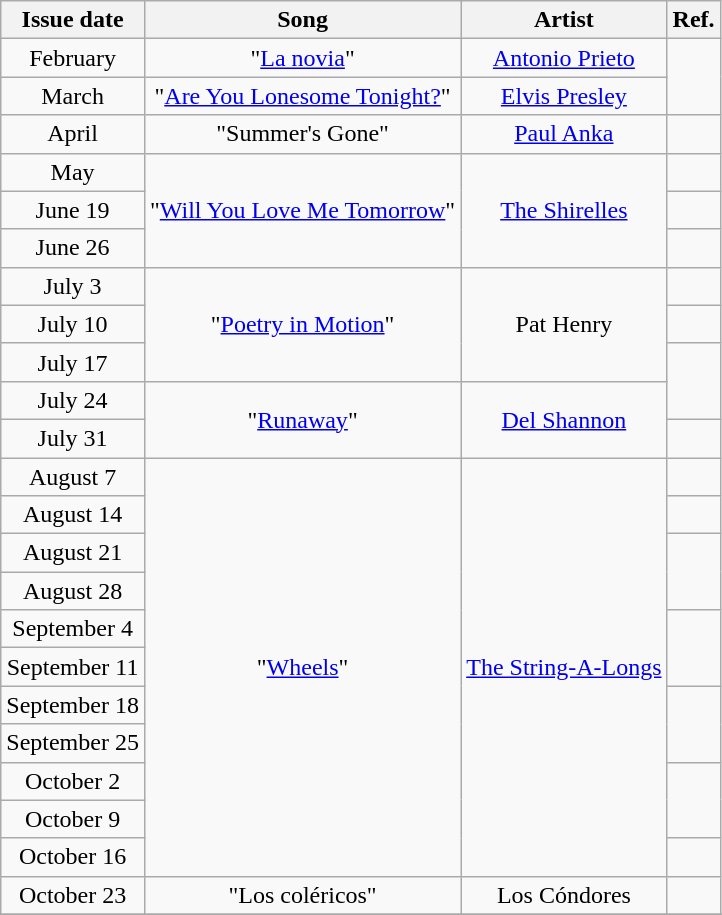<table class="wikitable">
<tr>
<th>Issue date</th>
<th>Song</th>
<th>Artist</th>
<th>Ref.</th>
</tr>
<tr>
<td align="center">February</td>
<td align="center">"<a href='#'>La novia</a>"</td>
<td align="center"><a href='#'>Antonio Prieto</a></td>
<td align="center" rowspan="2"></td>
</tr>
<tr>
<td align="center">March</td>
<td align="center">"<a href='#'>Are You Lonesome Tonight?</a>"</td>
<td align="center"><a href='#'>Elvis Presley</a></td>
</tr>
<tr>
<td align="center">April</td>
<td align="center">"Summer's Gone"</td>
<td align="center"><a href='#'>Paul Anka</a></td>
<td align="center"></td>
</tr>
<tr>
<td align="center">May</td>
<td align="center" rowspan="3">"<a href='#'>Will You Love Me Tomorrow</a>"</td>
<td align="center" rowspan="3"><a href='#'>The Shirelles</a></td>
<td align="center"></td>
</tr>
<tr>
<td align="center">June 19</td>
<td align="center"></td>
</tr>
<tr>
<td align="center">June 26</td>
<td align="center"></td>
</tr>
<tr>
<td align="center">July 3</td>
<td align="center" rowspan="3">"<a href='#'>Poetry in Motion</a>"</td>
<td align="center" rowspan="3">Pat Henry</td>
<td align="center"></td>
</tr>
<tr>
<td align="center">July 10</td>
<td align="center"></td>
</tr>
<tr>
<td align="center">July 17</td>
<td align="center" rowspan="2"></td>
</tr>
<tr>
<td align="center">July 24</td>
<td align="center" rowspan="2">"<a href='#'>Runaway</a>"</td>
<td align="center" rowspan="2"><a href='#'>Del Shannon</a></td>
</tr>
<tr>
<td align="center">July 31</td>
<td align="center"></td>
</tr>
<tr>
<td align="center">August 7</td>
<td align="center" rowspan="11">"<a href='#'>Wheels</a>"</td>
<td align="center" rowspan="11"><a href='#'>The String-A-Longs</a></td>
<td align="center"></td>
</tr>
<tr>
<td align="center">August 14</td>
<td align="center"></td>
</tr>
<tr>
<td align="center">August 21</td>
<td align="center" rowspan="2"></td>
</tr>
<tr>
<td align="center">August 28</td>
</tr>
<tr>
<td align="center">September 4</td>
<td align="center" rowspan="2"></td>
</tr>
<tr>
<td align="center">September 11</td>
</tr>
<tr>
<td align="center">September 18</td>
<td align="center" rowspan="2"></td>
</tr>
<tr>
<td align="center">September 25</td>
</tr>
<tr>
<td align="center">October 2</td>
<td align="center" rowspan=2></td>
</tr>
<tr>
<td align="center">October 9</td>
</tr>
<tr>
<td align="center">October 16</td>
<td align="center"></td>
</tr>
<tr>
<td align="center">October 23</td>
<td align="center">"Los coléricos"</td>
<td align="center">Los Cóndores</td>
<td align="center"></td>
</tr>
<tr>
</tr>
</table>
